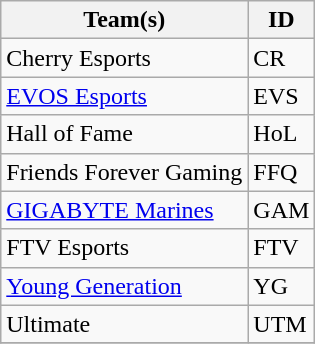<table class="wikitable">
<tr>
<th>Team(s)</th>
<th>ID</th>
</tr>
<tr>
<td> Cherry Esports</td>
<td>CR</td>
</tr>
<tr>
<td> <a href='#'>EVOS Esports</a></td>
<td>EVS</td>
</tr>
<tr>
<td> Hall of Fame</td>
<td>HoL</td>
</tr>
<tr>
<td> Friends Forever Gaming</td>
<td>FFQ</td>
</tr>
<tr>
<td> <a href='#'>GIGABYTE Marines</a></td>
<td>GAM</td>
</tr>
<tr>
<td> FTV Esports</td>
<td>FTV</td>
</tr>
<tr>
<td> <a href='#'>Young Generation</a></td>
<td>YG</td>
</tr>
<tr>
<td> Ultimate</td>
<td>UTM</td>
</tr>
<tr>
</tr>
</table>
